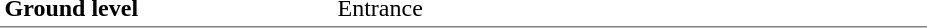<table table border=0 cellspacing=0 cellpadding=3>
<tr>
<td style="border-bottom:solid 1px gray;" width=110 rowspan=10 valign=top><strong>Ground level</strong></td>
</tr>
<tr>
<td style="border-bottom:solid 1px gray;" width=100 rowspan=2 valign=top></td>
<td style="border-bottom:solid 1px gray;" width=390 rowspan=2 valign=top>Entrance</td>
</tr>
</table>
